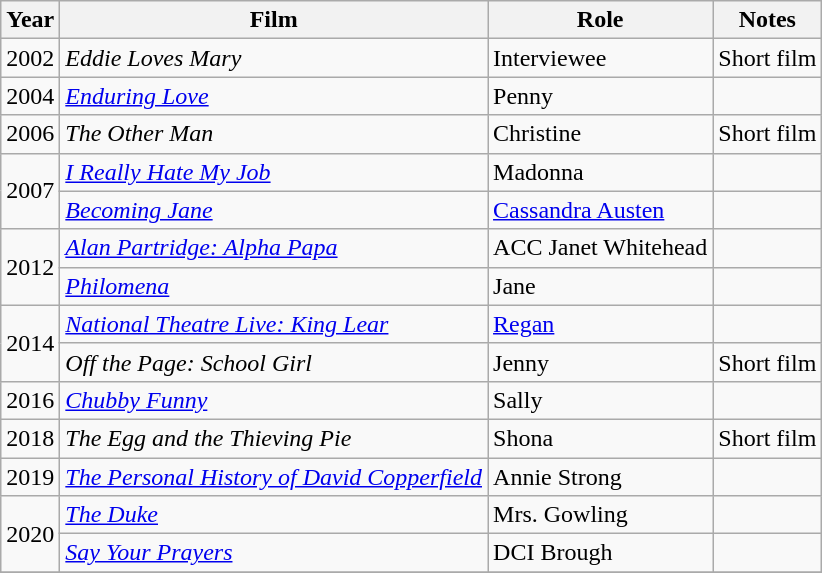<table class="wikitable">
<tr>
<th>Year</th>
<th>Film</th>
<th>Role</th>
<th>Notes</th>
</tr>
<tr>
<td>2002</td>
<td><em>Eddie Loves Mary</em></td>
<td>Interviewee</td>
<td>Short film</td>
</tr>
<tr>
<td>2004</td>
<td><em><a href='#'>Enduring Love</a></em></td>
<td>Penny</td>
<td></td>
</tr>
<tr>
<td>2006</td>
<td><em>The Other Man</em></td>
<td>Christine</td>
<td>Short film</td>
</tr>
<tr>
<td rowspan="2">2007</td>
<td><em><a href='#'>I Really Hate My Job</a></em></td>
<td>Madonna</td>
<td></td>
</tr>
<tr>
<td><em><a href='#'>Becoming Jane</a></em></td>
<td><a href='#'>Cassandra Austen</a></td>
<td></td>
</tr>
<tr>
<td rowspan="2">2012</td>
<td><em><a href='#'>Alan Partridge: Alpha Papa</a></em></td>
<td>ACC Janet Whitehead</td>
<td></td>
</tr>
<tr>
<td><em><a href='#'>Philomena</a></em></td>
<td>Jane</td>
<td></td>
</tr>
<tr>
<td rowspan="2">2014</td>
<td><em><a href='#'>National Theatre Live: King Lear</a></em></td>
<td><a href='#'>Regan</a></td>
<td></td>
</tr>
<tr>
<td><em>Off the Page: School Girl</em></td>
<td>Jenny</td>
<td>Short film</td>
</tr>
<tr>
<td>2016</td>
<td><em><a href='#'>Chubby Funny</a></em></td>
<td>Sally</td>
<td></td>
</tr>
<tr>
<td>2018</td>
<td><em>The Egg and the Thieving Pie</em></td>
<td>Shona</td>
<td>Short film</td>
</tr>
<tr>
<td>2019</td>
<td><em><a href='#'>The Personal History of David Copperfield</a></em></td>
<td>Annie Strong</td>
<td></td>
</tr>
<tr>
<td rowspan="2">2020</td>
<td><em><a href='#'>The Duke</a></em></td>
<td>Mrs. Gowling</td>
<td></td>
</tr>
<tr>
<td><em><a href='#'>Say Your Prayers</a></em></td>
<td>DCI Brough</td>
<td></td>
</tr>
<tr>
</tr>
</table>
